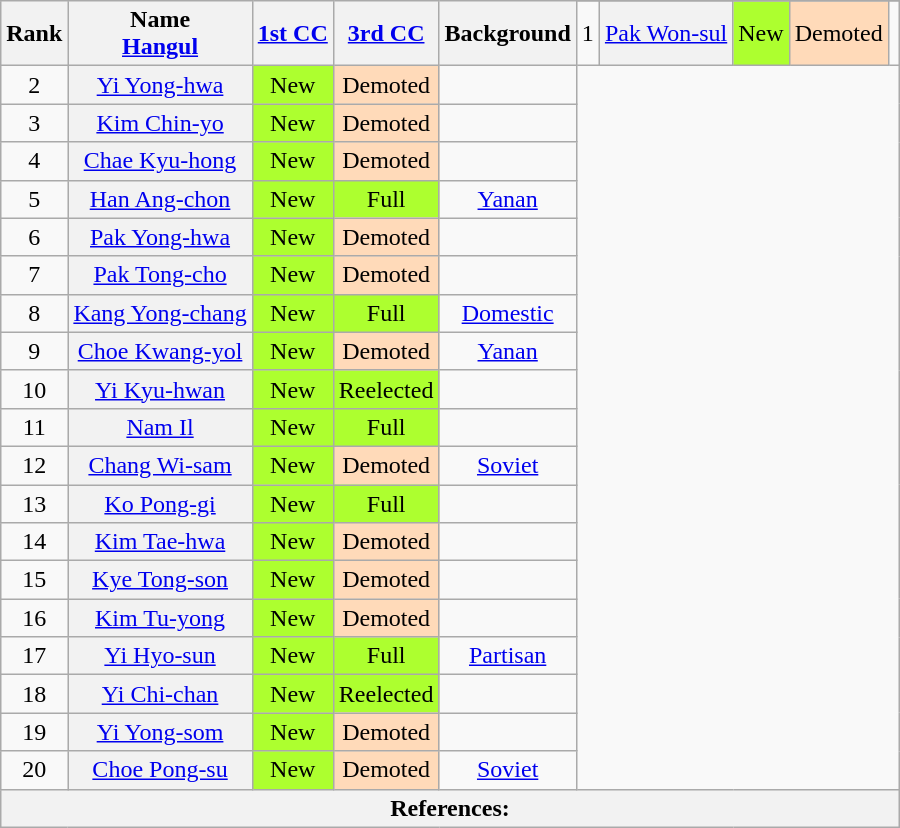<table class="wikitable sortable">
<tr>
<th rowspan="2">Rank</th>
<th rowspan="2">Name<br><a href='#'>Hangul</a></th>
<th rowspan="2"><a href='#'>1st CC</a></th>
<th rowspan="2"><a href='#'>3rd CC</a></th>
<th rowspan="2">Background</th>
</tr>
<tr>
<td align="center">1</td>
<th align="center" scope="row" style="font-weight:normal;"><a href='#'>Pak Won-sul</a></th>
<td align="center" style="background: GreenYellow">New</td>
<td style="background: PeachPuff" align="center">Demoted</td>
<td data-sort-value="100"></td>
</tr>
<tr>
<td align="center">2</td>
<th align="center" scope="row" style="font-weight:normal;"><a href='#'>Yi Yong-hwa</a></th>
<td align="center" style="background: GreenYellow">New</td>
<td style="background: PeachPuff" align="center">Demoted</td>
<td data-sort-value="100"></td>
</tr>
<tr>
<td align="center">3</td>
<th align="center" scope="row" style="font-weight:normal;"><a href='#'>Kim Chin-yo</a></th>
<td align="center" style="background: GreenYellow">New</td>
<td style="background: PeachPuff" align="center">Demoted</td>
<td data-sort-value="100"></td>
</tr>
<tr>
<td align="center">4</td>
<th align="center" scope="row" style="font-weight:normal;"><a href='#'>Chae Kyu-hong</a></th>
<td align="center" style="background: GreenYellow">New</td>
<td style="background: PeachPuff" align="center">Demoted</td>
<td data-sort-value="100"></td>
</tr>
<tr>
<td align="center">5</td>
<th align="center" scope="row" style="font-weight:normal;"><a href='#'>Han Ang-chon</a></th>
<td align="center" style="background: GreenYellow">New</td>
<td align="center" style="background: GreenYellow">Full</td>
<td align="center"><a href='#'>Yanan</a></td>
</tr>
<tr>
<td align="center">6</td>
<th align="center" scope="row" style="font-weight:normal;"><a href='#'>Pak Yong-hwa</a></th>
<td align="center" style="background: GreenYellow">New</td>
<td style="background: PeachPuff" align="center">Demoted</td>
<td data-sort-value="100"></td>
</tr>
<tr>
<td align="center">7</td>
<th align="center" scope="row" style="font-weight:normal;"><a href='#'>Pak Tong-cho</a></th>
<td align="center" style="background: GreenYellow">New</td>
<td style="background: PeachPuff" align="center">Demoted</td>
<td data-sort-value="100"></td>
</tr>
<tr>
<td align="center">8</td>
<th align="center" scope="row" style="font-weight:normal;"><a href='#'>Kang Yong-chang</a></th>
<td align="center" style="background: GreenYellow">New</td>
<td align="center" style="background: GreenYellow">Full</td>
<td align="center"><a href='#'>Domestic</a></td>
</tr>
<tr>
<td align="center">9</td>
<th align="center" scope="row" style="font-weight:normal;"><a href='#'>Choe Kwang-yol</a></th>
<td align="center" style="background: GreenYellow">New</td>
<td style="background: PeachPuff" align="center">Demoted</td>
<td align="center"><a href='#'>Yanan</a></td>
</tr>
<tr>
<td align="center">10</td>
<th align="center" scope="row" style="font-weight:normal;"><a href='#'>Yi Kyu-hwan</a></th>
<td align="center" style="background: GreenYellow">New</td>
<td align="center" style="background: GreenYellow">Reelected</td>
<td data-sort-value="100"></td>
</tr>
<tr>
<td align="center">11</td>
<th align="center" scope="row" style="font-weight:normal;"><a href='#'>Nam Il</a></th>
<td align="center" style="background: GreenYellow">New</td>
<td align="center" style="background: GreenYellow">Full</td>
<td data-sort-value="100"></td>
</tr>
<tr>
<td align="center">12</td>
<th align="center" scope="row" style="font-weight:normal;"><a href='#'>Chang Wi-sam</a></th>
<td align="center" style="background: GreenYellow">New</td>
<td style="background: PeachPuff" align="center">Demoted</td>
<td align="center"><a href='#'>Soviet</a></td>
</tr>
<tr>
<td align="center">13</td>
<th align="center" scope="row" style="font-weight:normal;"><a href='#'>Ko Pong-gi</a></th>
<td align="center" style="background: GreenYellow">New</td>
<td align="center" style="background: GreenYellow">Full</td>
<td data-sort-value="100"></td>
</tr>
<tr>
<td align="center">14</td>
<th align="center" scope="row" style="font-weight:normal;"><a href='#'>Kim Tae-hwa</a></th>
<td align="center" style="background: GreenYellow">New</td>
<td style="background: PeachPuff" align="center">Demoted</td>
<td data-sort-value="100"></td>
</tr>
<tr>
<td align="center">15</td>
<th align="center" scope="row" style="font-weight:normal;"><a href='#'>Kye Tong-son</a></th>
<td align="center" style="background: GreenYellow">New</td>
<td style="background: PeachPuff" align="center">Demoted</td>
<td data-sort-value="100"></td>
</tr>
<tr>
<td align="center">16</td>
<th align="center" scope="row" style="font-weight:normal;"><a href='#'>Kim Tu-yong</a></th>
<td align="center" style="background: GreenYellow">New</td>
<td style="background: PeachPuff" align="center">Demoted</td>
<td data-sort-value="100"></td>
</tr>
<tr>
<td align="center">17</td>
<th align="center" scope="row" style="font-weight:normal;"><a href='#'>Yi Hyo-sun</a></th>
<td align="center" style="background: GreenYellow">New</td>
<td align="center" style="background: GreenYellow">Full</td>
<td align="center"><a href='#'>Partisan</a></td>
</tr>
<tr>
<td align="center">18</td>
<th align="center" scope="row" style="font-weight:normal;"><a href='#'>Yi Chi-chan</a></th>
<td align="center" style="background: GreenYellow">New</td>
<td align="center" style="background: GreenYellow">Reelected</td>
<td data-sort-value="100"></td>
</tr>
<tr>
<td align="center">19</td>
<th align="center" scope="row" style="font-weight:normal;"><a href='#'>Yi Yong-som</a></th>
<td align="center" style="background: GreenYellow">New</td>
<td style="background: PeachPuff" align="center">Demoted</td>
<td data-sort-value="100"></td>
</tr>
<tr>
<td align="center">20</td>
<th align="center" scope="row" style="font-weight:normal;"><a href='#'>Choe Pong-su</a></th>
<td align="center" style="background: GreenYellow">New</td>
<td style="background: PeachPuff" align="center">Demoted</td>
<td align="center"><a href='#'>Soviet</a></td>
</tr>
<tr>
<th colspan="10" unsortable><strong>References:</strong><br></th>
</tr>
</table>
